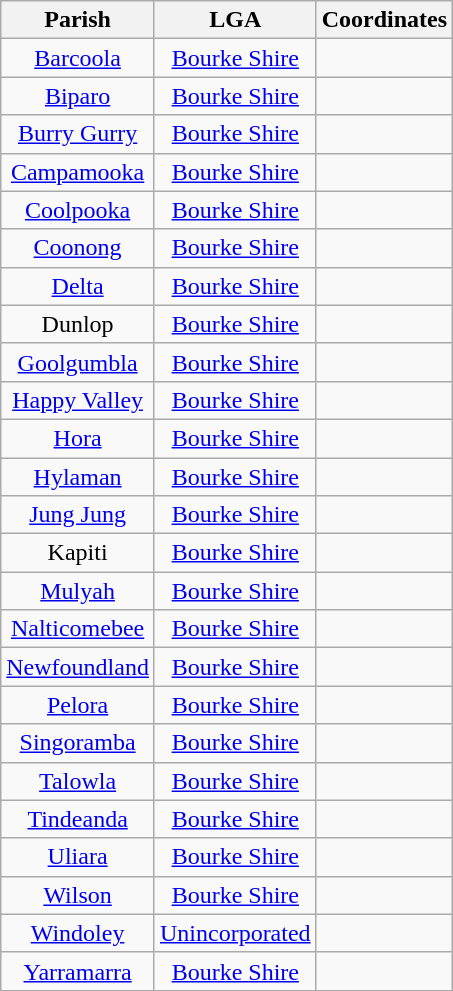<table class="wikitable" style="text-align:center">
<tr>
<th>Parish</th>
<th>LGA</th>
<th>Coordinates</th>
</tr>
<tr>
<td><a href='#'>Barcoola</a></td>
<td><a href='#'>Bourke Shire</a></td>
<td></td>
</tr>
<tr>
<td><a href='#'>Biparo</a></td>
<td><a href='#'>Bourke Shire</a></td>
<td></td>
</tr>
<tr>
<td><a href='#'>Burry Gurry</a></td>
<td><a href='#'>Bourke Shire</a></td>
<td></td>
</tr>
<tr>
<td><a href='#'>Campamooka</a></td>
<td><a href='#'>Bourke Shire</a></td>
<td></td>
</tr>
<tr>
<td><a href='#'>Coolpooka</a></td>
<td><a href='#'>Bourke Shire</a></td>
<td></td>
</tr>
<tr>
<td><a href='#'>Coonong</a></td>
<td><a href='#'>Bourke Shire</a></td>
<td></td>
</tr>
<tr>
<td><a href='#'>Delta</a></td>
<td><a href='#'>Bourke Shire</a></td>
<td></td>
</tr>
<tr>
<td>Dunlop</td>
<td><a href='#'>Bourke Shire</a></td>
<td></td>
</tr>
<tr>
<td><a href='#'>Goolgumbla</a></td>
<td><a href='#'>Bourke Shire</a></td>
<td></td>
</tr>
<tr>
<td><a href='#'>Happy Valley</a></td>
<td><a href='#'>Bourke Shire</a></td>
<td></td>
</tr>
<tr>
<td><a href='#'>Hora</a></td>
<td><a href='#'>Bourke Shire</a></td>
<td></td>
</tr>
<tr>
<td><a href='#'>Hylaman</a></td>
<td><a href='#'>Bourke Shire</a></td>
<td></td>
</tr>
<tr>
<td><a href='#'>Jung Jung</a></td>
<td><a href='#'>Bourke Shire</a></td>
<td></td>
</tr>
<tr>
<td>Kapiti</td>
<td><a href='#'>Bourke Shire</a></td>
<td></td>
</tr>
<tr>
<td><a href='#'>Mulyah</a></td>
<td><a href='#'>Bourke Shire</a></td>
<td></td>
</tr>
<tr>
<td><a href='#'>Nalticomebee</a></td>
<td><a href='#'>Bourke Shire</a></td>
<td></td>
</tr>
<tr>
<td><a href='#'>Newfoundland</a></td>
<td><a href='#'>Bourke Shire</a></td>
<td></td>
</tr>
<tr>
<td><a href='#'>Pelora</a></td>
<td><a href='#'>Bourke Shire</a></td>
<td></td>
</tr>
<tr>
<td><a href='#'>Singoramba</a></td>
<td><a href='#'>Bourke Shire</a></td>
<td></td>
</tr>
<tr>
<td><a href='#'>Talowla</a></td>
<td><a href='#'>Bourke Shire</a></td>
<td></td>
</tr>
<tr>
<td><a href='#'>Tindeanda</a></td>
<td><a href='#'>Bourke Shire</a></td>
<td></td>
</tr>
<tr>
<td><a href='#'>Uliara</a></td>
<td><a href='#'>Bourke Shire</a></td>
<td></td>
</tr>
<tr>
<td><a href='#'>Wilson</a></td>
<td><a href='#'>Bourke Shire</a></td>
<td></td>
</tr>
<tr>
<td><a href='#'>Windoley</a></td>
<td><a href='#'>Unincorporated</a></td>
<td></td>
</tr>
<tr>
<td><a href='#'>Yarramarra</a></td>
<td><a href='#'>Bourke Shire</a></td>
<td></td>
</tr>
</table>
